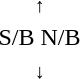<table style="text-align:center;">
<tr>
<td><small>  ↑ </small></td>
</tr>
<tr>
<td><span>S/B</span>   <span>N/B</span></td>
</tr>
<tr>
<td><small> ↓  </small></td>
</tr>
</table>
